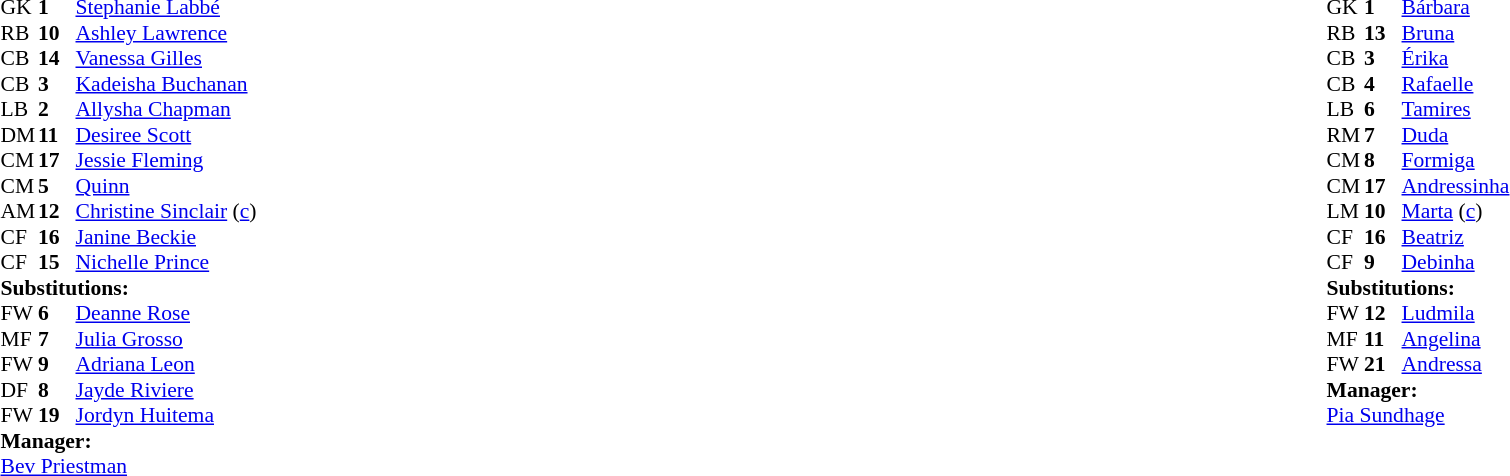<table width="100%">
<tr>
<td valign="top" width="40%"><br><table style="font-size:90%" cellspacing="0" cellpadding="0">
<tr>
<th width=25></th>
<th width=25></th>
</tr>
<tr>
<td>GK</td>
<td><strong>1</strong></td>
<td><a href='#'>Stephanie Labbé</a></td>
</tr>
<tr>
<td>RB</td>
<td><strong>10</strong></td>
<td><a href='#'>Ashley Lawrence</a></td>
<td></td>
</tr>
<tr>
<td>CB</td>
<td><strong>14</strong></td>
<td><a href='#'>Vanessa Gilles</a></td>
</tr>
<tr>
<td>CB</td>
<td><strong>3</strong></td>
<td><a href='#'>Kadeisha Buchanan</a></td>
</tr>
<tr>
<td>LB</td>
<td><strong>2</strong></td>
<td><a href='#'>Allysha Chapman</a></td>
<td></td>
<td></td>
</tr>
<tr>
<td>DM</td>
<td><strong>11</strong></td>
<td><a href='#'>Desiree Scott</a></td>
</tr>
<tr>
<td>CM</td>
<td><strong>17</strong></td>
<td><a href='#'>Jessie Fleming</a></td>
</tr>
<tr>
<td>CM</td>
<td><strong>5</strong></td>
<td><a href='#'>Quinn</a></td>
<td></td>
<td></td>
</tr>
<tr>
<td>AM</td>
<td><strong>12</strong></td>
<td><a href='#'>Christine Sinclair</a> (<a href='#'>c</a>)</td>
</tr>
<tr>
<td>CF</td>
<td><strong>16</strong></td>
<td><a href='#'>Janine Beckie</a></td>
<td></td>
<td></td>
</tr>
<tr>
<td>CF</td>
<td><strong>15</strong></td>
<td><a href='#'>Nichelle Prince</a></td>
<td></td>
<td></td>
</tr>
<tr>
<td colspan=3><strong>Substitutions:</strong></td>
</tr>
<tr>
<td>FW</td>
<td><strong>6</strong></td>
<td><a href='#'>Deanne Rose</a></td>
<td></td>
<td></td>
<td></td>
</tr>
<tr>
<td>MF</td>
<td><strong>7</strong></td>
<td><a href='#'>Julia Grosso</a></td>
<td></td>
<td></td>
</tr>
<tr>
<td>FW</td>
<td><strong>9</strong></td>
<td><a href='#'>Adriana Leon</a></td>
<td></td>
<td></td>
</tr>
<tr>
<td>DF</td>
<td><strong>8</strong></td>
<td><a href='#'>Jayde Riviere</a></td>
<td></td>
<td></td>
</tr>
<tr>
<td>FW</td>
<td><strong>19</strong></td>
<td><a href='#'>Jordyn Huitema</a></td>
<td></td>
<td></td>
<td></td>
</tr>
<tr>
<td colspan=3><strong>Manager:</strong></td>
</tr>
<tr>
<td colspan=3> <a href='#'>Bev Priestman</a></td>
</tr>
</table>
</td>
<td valign="top"></td>
<td valign="top" width="50%"><br><table style="font-size:90%; margin:auto" cellspacing="0" cellpadding="0">
<tr>
<th width=25></th>
<th width=25></th>
</tr>
<tr>
<td>GK</td>
<td><strong>1</strong></td>
<td><a href='#'>Bárbara</a></td>
</tr>
<tr>
<td>RB</td>
<td><strong>13</strong></td>
<td><a href='#'>Bruna</a></td>
</tr>
<tr>
<td>CB</td>
<td><strong>3</strong></td>
<td><a href='#'>Érika</a></td>
</tr>
<tr>
<td>CB</td>
<td><strong>4</strong></td>
<td><a href='#'>Rafaelle</a></td>
</tr>
<tr>
<td>LB</td>
<td><strong>6</strong></td>
<td><a href='#'>Tamires</a></td>
</tr>
<tr>
<td>RM</td>
<td><strong>7</strong></td>
<td><a href='#'>Duda</a></td>
<td></td>
<td></td>
</tr>
<tr>
<td>CM</td>
<td><strong>8</strong></td>
<td><a href='#'>Formiga</a></td>
<td></td>
<td></td>
</tr>
<tr>
<td>CM</td>
<td><strong>17</strong></td>
<td><a href='#'>Andressinha</a></td>
</tr>
<tr>
<td>LM</td>
<td><strong>10</strong></td>
<td><a href='#'>Marta</a> (<a href='#'>c</a>)</td>
</tr>
<tr>
<td>CF</td>
<td><strong>16</strong></td>
<td><a href='#'>Beatriz</a></td>
<td></td>
<td></td>
</tr>
<tr>
<td>CF</td>
<td><strong>9</strong></td>
<td><a href='#'>Debinha</a></td>
</tr>
<tr>
<td colspan=3><strong>Substitutions:</strong></td>
</tr>
<tr>
<td>FW</td>
<td><strong>12</strong></td>
<td><a href='#'>Ludmila</a></td>
<td></td>
<td></td>
</tr>
<tr>
<td>MF</td>
<td><strong>11</strong></td>
<td><a href='#'>Angelina</a></td>
<td></td>
<td></td>
</tr>
<tr>
<td>FW</td>
<td><strong>21</strong></td>
<td><a href='#'>Andressa</a></td>
<td></td>
<td></td>
</tr>
<tr>
<td colspan=3><strong>Manager:</strong></td>
</tr>
<tr>
<td colspan=3> <a href='#'>Pia Sundhage</a></td>
</tr>
</table>
</td>
</tr>
</table>
